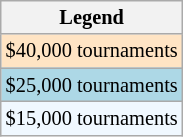<table class="wikitable" style="font-size:85%">
<tr>
<th>Legend</th>
</tr>
<tr style="background:#ffe4c4;">
<td>$40,000 tournaments</td>
</tr>
<tr style="background:lightblue;">
<td>$25,000 tournaments</td>
</tr>
<tr style="background:#f0f8ff;">
<td>$15,000 tournaments</td>
</tr>
</table>
